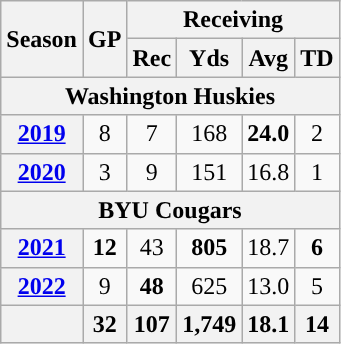<table class="wikitable" style="text-align:center;">
<tr>
<th rowspan="2">Season</th>
<th rowspan="2">GP</th>
<th colspan="4">Receiving</th>
</tr>
<tr>
<th>Rec</th>
<th>Yds</th>
<th>Avg</th>
<th>TD</th>
</tr>
<tr>
<th colspan="16">Washington Huskies</th>
</tr>
<tr>
<th><a href='#'>2019</a></th>
<td>8</td>
<td>7</td>
<td>168</td>
<td><strong>24.0</strong></td>
<td>2</td>
</tr>
<tr>
<th><a href='#'>2020</a></th>
<td>3</td>
<td>9</td>
<td>151</td>
<td>16.8</td>
<td>1</td>
</tr>
<tr>
<th colspan="16">BYU Cougars</th>
</tr>
<tr>
<th><a href='#'>2021</a></th>
<td><strong>12</strong></td>
<td>43</td>
<td><strong>805</strong></td>
<td>18.7</td>
<td><strong>6</strong></td>
</tr>
<tr>
<th><a href='#'>2022</a></th>
<td>9</td>
<td><strong>48</strong></td>
<td>625</td>
<td>13.0</td>
<td>5</td>
</tr>
<tr>
<th colspan="1"></th>
<th>32</th>
<th>107</th>
<th>1,749</th>
<th>18.1</th>
<th>14</th>
</tr>
</table>
